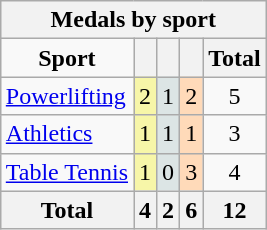<table class="wikitable" border="1"  style="float:right">
<tr>
<th colspan=5>Medals by sport</th>
</tr>
<tr align=center>
<td><strong>Sport</strong></td>
<th bgcolor=#f7f6a8></th>
<th bgcolor=#dce5e5></th>
<th bgcolor=#ffdab9></th>
<th>Total</th>
</tr>
<tr align=center>
<td align=left><a href='#'>Powerlifting</a></td>
<td bgcolor=#f7f6a8>2</td>
<td bgcolor=#dce5e5>1</td>
<td bgcolor=#ffdab9>2</td>
<td>5</td>
</tr>
<tr align=center>
<td align=left><a href='#'>Athletics</a></td>
<td bgcolor=#f7f6a8>1</td>
<td bgcolor=#dce5e5>1</td>
<td bgcolor=#ffdab9>1</td>
<td>3</td>
</tr>
<tr align=center>
<td align=left><a href='#'>Table Tennis</a></td>
<td bgcolor=#f7f6a8>1</td>
<td bgcolor=#dce5e5>0</td>
<td bgcolor=#ffdab9>3</td>
<td>4</td>
</tr>
<tr align=center>
<th bgcolor=#efefef>Total</th>
<th bgcolor=#f7f6a8>4</th>
<th bgcolor=#dce5e5>2</th>
<th bgcolor=#ffdab9>6</th>
<th>12</th>
</tr>
</table>
